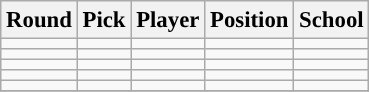<table class="wikitable" style="font-size: 95%;">
<tr>
<th scope="col">Round</th>
<th scope="col">Pick</th>
<th scope="col">Player</th>
<th scope="col">Position</th>
<th scope="col">School</th>
</tr>
<tr align="center">
<td align=center></td>
<td></td>
<td></td>
<td></td>
<td></td>
</tr>
<tr align="center">
<td align=center></td>
<td></td>
<td></td>
<td></td>
<td></td>
</tr>
<tr align="center">
<td align=center></td>
<td></td>
<td></td>
<td></td>
<td></td>
</tr>
<tr align="center">
<td align=center></td>
<td></td>
<td></td>
<td></td>
<td></td>
</tr>
<tr align="center">
<td align=center></td>
<td></td>
<td></td>
<td></td>
<td></td>
</tr>
<tr>
</tr>
</table>
